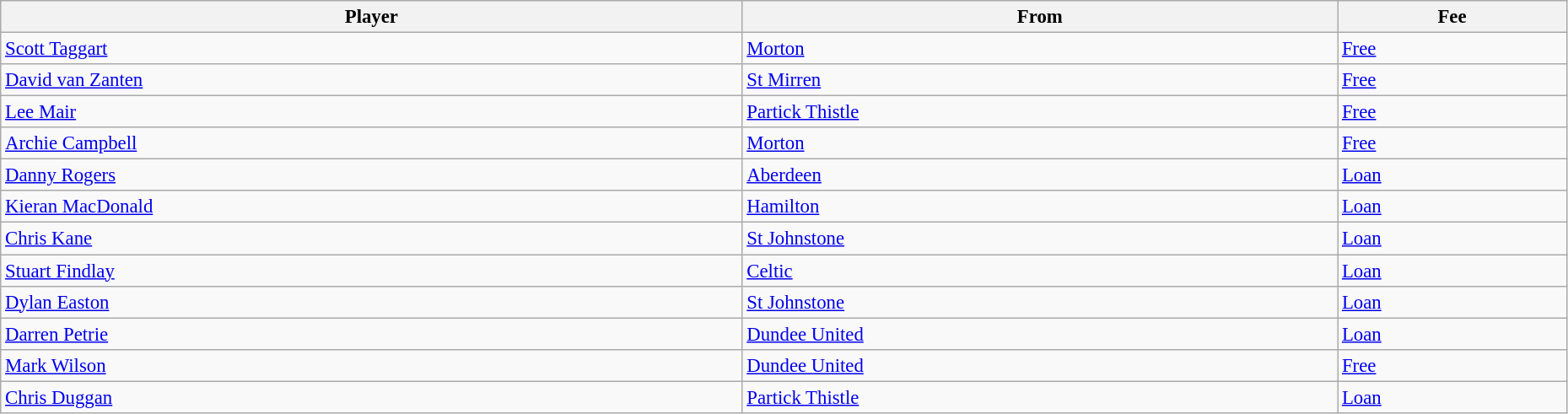<table class="wikitable" style="text-align:center; font-size:95%;width:98%; text-align:left">
<tr>
<th>Player</th>
<th>From</th>
<th>Fee</th>
</tr>
<tr>
<td> <a href='#'>Scott Taggart</a></td>
<td> <a href='#'>Morton</a></td>
<td><a href='#'>Free</a></td>
</tr>
<tr>
<td> <a href='#'>David van Zanten</a></td>
<td> <a href='#'>St Mirren</a></td>
<td><a href='#'>Free</a></td>
</tr>
<tr>
<td> <a href='#'>Lee Mair</a></td>
<td> <a href='#'>Partick Thistle</a></td>
<td><a href='#'>Free</a></td>
</tr>
<tr>
<td> <a href='#'>Archie Campbell</a></td>
<td> <a href='#'>Morton</a></td>
<td><a href='#'>Free</a></td>
</tr>
<tr>
<td> <a href='#'>Danny Rogers</a></td>
<td> <a href='#'>Aberdeen</a></td>
<td><a href='#'>Loan</a></td>
</tr>
<tr>
<td> <a href='#'>Kieran MacDonald</a></td>
<td> <a href='#'>Hamilton</a></td>
<td><a href='#'>Loan</a></td>
</tr>
<tr>
<td> <a href='#'>Chris Kane</a></td>
<td> <a href='#'>St Johnstone</a></td>
<td><a href='#'>Loan</a></td>
</tr>
<tr>
<td> <a href='#'>Stuart Findlay</a></td>
<td> <a href='#'>Celtic</a></td>
<td><a href='#'>Loan</a></td>
</tr>
<tr>
<td> <a href='#'>Dylan Easton</a></td>
<td> <a href='#'>St Johnstone</a></td>
<td><a href='#'>Loan</a></td>
</tr>
<tr>
<td> <a href='#'>Darren Petrie</a></td>
<td> <a href='#'>Dundee United</a></td>
<td><a href='#'>Loan</a></td>
</tr>
<tr>
<td> <a href='#'>Mark Wilson</a></td>
<td> <a href='#'>Dundee United</a></td>
<td><a href='#'>Free</a></td>
</tr>
<tr>
<td> <a href='#'>Chris Duggan</a></td>
<td> <a href='#'>Partick Thistle</a></td>
<td><a href='#'>Loan</a></td>
</tr>
</table>
